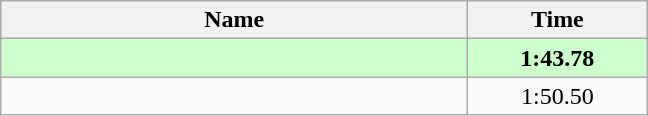<table class="wikitable" style="text-align:center;">
<tr>
<th style="width:19em">Name</th>
<th style="width:7em">Time</th>
</tr>
<tr bgcolor=ccffcc>
<td align=left><strong></strong></td>
<td><strong>1:43.78</strong></td>
</tr>
<tr>
<td align=left></td>
<td>1:50.50</td>
</tr>
</table>
